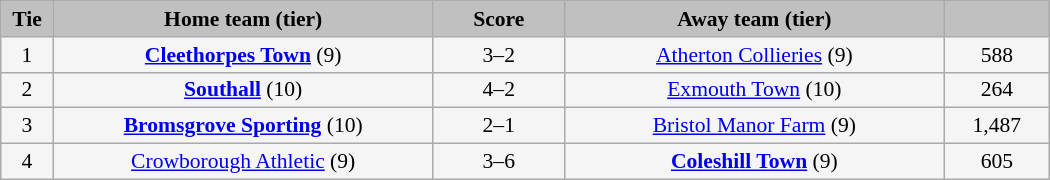<table class="wikitable" style="width: 700px; background:WhiteSmoke; text-align:center; font-size:90%">
<tr>
<td scope="col" style="width:  5.00%; background:silver;"><strong>Tie</strong></td>
<td scope="col" style="width: 36.25%; background:silver;"><strong>Home team (tier)</strong></td>
<td scope="col" style="width: 12.50%; background:silver;"><strong>Score</strong></td>
<td scope="col" style="width: 36.25%; background:silver;"><strong>Away team (tier)</strong></td>
<td scope="col" style="width: 10.00%; background:silver;"><strong></strong></td>
</tr>
<tr>
<td>1</td>
<td><strong><a href='#'>Cleethorpes Town</a></strong> (9)</td>
<td>3–2</td>
<td><a href='#'>Atherton Collieries</a> (9)</td>
<td>588</td>
</tr>
<tr>
<td>2</td>
<td><strong><a href='#'>Southall</a></strong> (10)</td>
<td>4–2</td>
<td><a href='#'>Exmouth Town</a> (10)</td>
<td>264</td>
</tr>
<tr>
<td>3</td>
<td><strong><a href='#'>Bromsgrove Sporting</a></strong> (10)</td>
<td>2–1</td>
<td><a href='#'>Bristol Manor Farm</a> (9)</td>
<td>1,487</td>
</tr>
<tr>
<td>4</td>
<td><a href='#'>Crowborough Athletic</a> (9)</td>
<td>3–6</td>
<td><strong><a href='#'>Coleshill Town</a></strong> (9)</td>
<td>605</td>
</tr>
</table>
